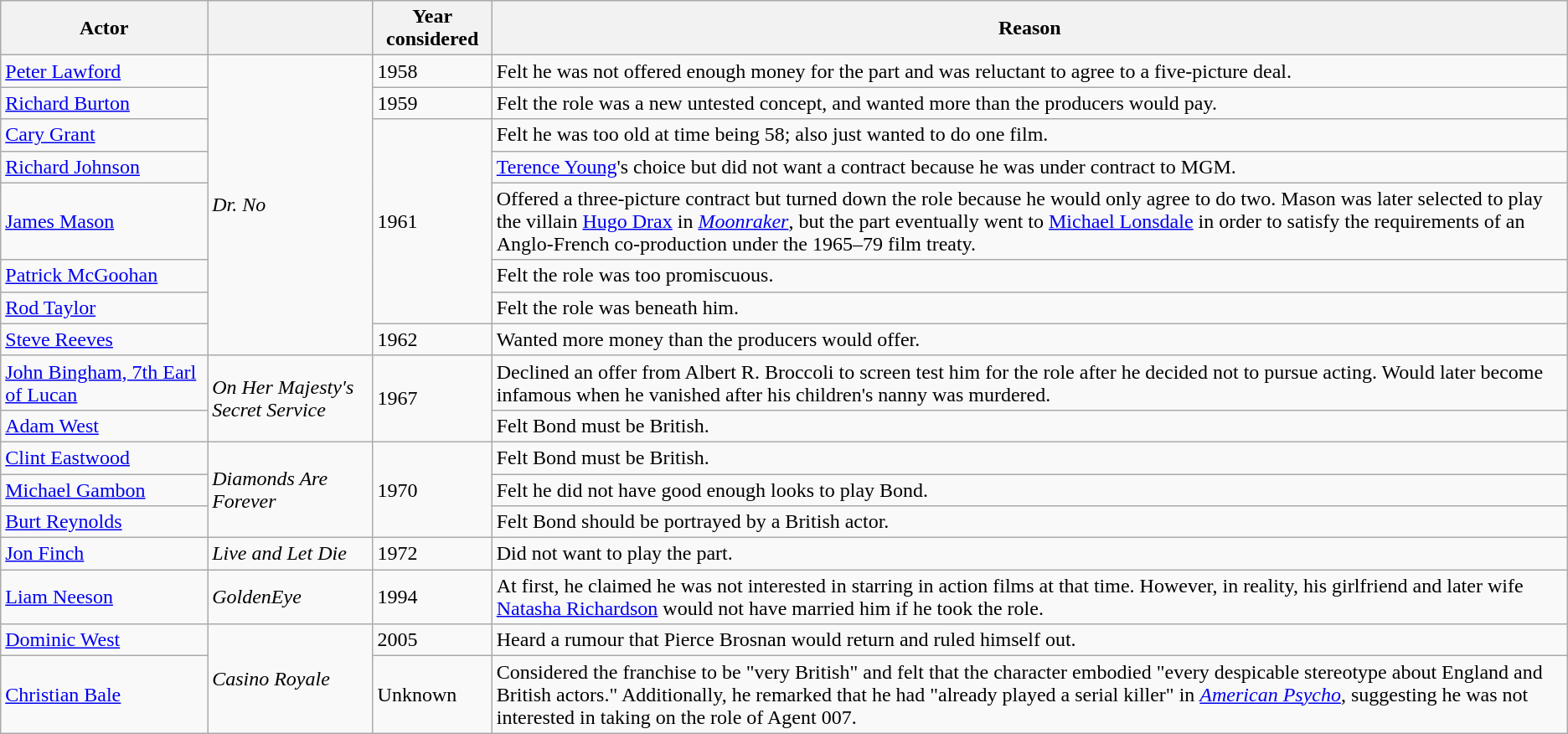<table class="wikitable">
<tr>
<th>Actor</th>
<th></th>
<th>Year considered</th>
<th>Reason</th>
</tr>
<tr>
<td><a href='#'>Peter Lawford</a></td>
<td rowspan="9"><em>Dr. No</em></td>
<td>1958</td>
<td>Felt he was not offered enough money for the part and was reluctant to agree to a five-picture deal.</td>
</tr>
<tr>
<td rowspan="2"><a href='#'>Richard Burton</a></td>
<td>1959</td>
<td rowspan="2">Felt the role was a new untested concept, and wanted more than the producers would pay.</td>
</tr>
<tr>
<td rowspan="6">1961</td>
</tr>
<tr>
<td><a href='#'>Cary Grant</a></td>
<td>Felt he was too old at time being 58; also just wanted to do one film.</td>
</tr>
<tr>
<td><a href='#'>Richard Johnson</a></td>
<td><a href='#'>Terence Young</a>'s choice but did not want a contract because he was under contract to MGM.</td>
</tr>
<tr>
<td><a href='#'>James Mason</a></td>
<td>Offered a three-picture contract but turned down the role because he would only agree to do two. Mason was later selected to play the villain <a href='#'>Hugo Drax</a> in <em><a href='#'>Moonraker</a></em>, but the part eventually went to <a href='#'>Michael Lonsdale</a> in order to satisfy the requirements of an Anglo-French co-production under the 1965–79 film treaty.</td>
</tr>
<tr>
<td><a href='#'>Patrick&nbsp;McGoohan</a></td>
<td>Felt the role was too promiscuous.</td>
</tr>
<tr>
<td><a href='#'>Rod Taylor</a></td>
<td>Felt the role was beneath him.</td>
</tr>
<tr>
<td><a href='#'>Steve Reeves</a></td>
<td>1962</td>
<td>Wanted more money than the producers would offer.</td>
</tr>
<tr>
<td><a href='#'>John Bingham, 7th Earl of Lucan</a></td>
<td rowspan="2"><em>On Her Majesty's Secret Service</em></td>
<td rowspan="2">1967</td>
<td>Declined an offer from Albert R. Broccoli to screen test him for the role after he decided not to pursue acting. Would later become infamous when he vanished after his children's nanny was murdered.</td>
</tr>
<tr>
<td><a href='#'>Adam West</a></td>
<td>Felt Bond must be British.</td>
</tr>
<tr>
<td><a href='#'>Clint Eastwood</a></td>
<td rowspan="3"><em>Diamonds Are Forever</em></td>
<td rowspan="3">1970</td>
<td>Felt Bond must be British.</td>
</tr>
<tr>
<td><a href='#'>Michael Gambon</a></td>
<td>Felt he did not have good enough looks to play Bond.</td>
</tr>
<tr>
<td><a href='#'>Burt Reynolds</a></td>
<td>Felt Bond should be portrayed by a British actor.</td>
</tr>
<tr>
<td><a href='#'>Jon Finch</a></td>
<td><em>Live and Let Die</em></td>
<td>1972</td>
<td>Did not want to play the part.</td>
</tr>
<tr>
<td><a href='#'>Liam Neeson</a></td>
<td><em>GoldenEye</em></td>
<td>1994</td>
<td>At first, he claimed he was not interested in starring in action films at that time. However, in reality, his girlfriend and later wife <a href='#'>Natasha Richardson</a> would not have married him if he took the role.</td>
</tr>
<tr>
<td><a href='#'>Dominic West</a></td>
<td rowspan="2"><em>Casino Royale</em></td>
<td>2005</td>
<td>Heard a rumour that Pierce Brosnan would return and ruled himself out.</td>
</tr>
<tr>
<td><a href='#'>Christian Bale</a></td>
<td>Unknown</td>
<td>Considered the franchise to be "very British" and felt that the character embodied "every despicable stereotype about England and British actors." Additionally, he remarked that he had "already played a serial killer" in <em><a href='#'>American Psycho</a></em>, suggesting he was not interested in taking on the role of Agent 007.</td>
</tr>
</table>
